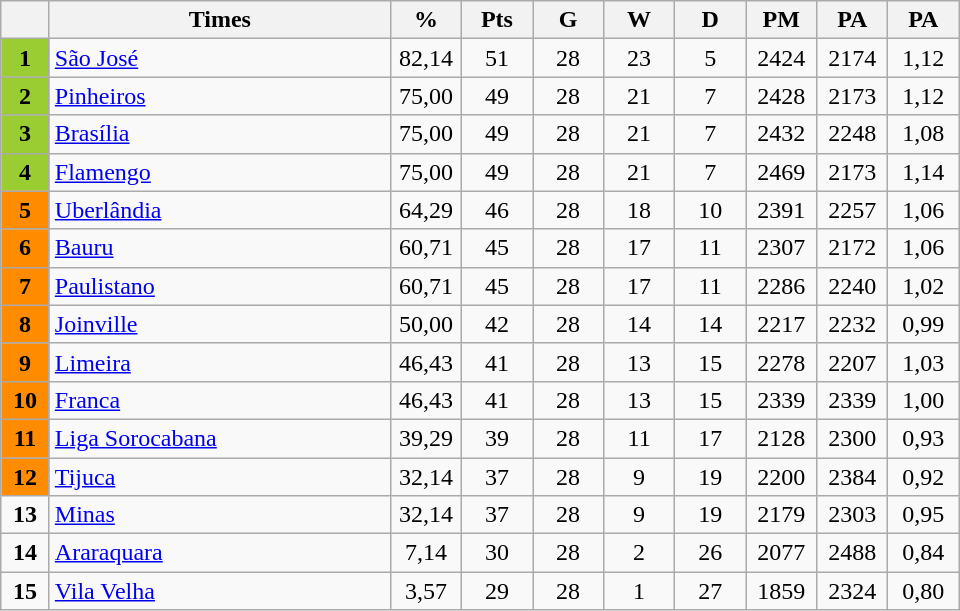<table class="wikitable" style="text-align:center">
<tr>
<th width=25></th>
<th width=220>Times</th>
<th width=40>%</th>
<th width=40>Pts</th>
<th width=40>G</th>
<th width=40>W</th>
<th width=40>D</th>
<th width=40>PM</th>
<th width=40>PA</th>
<th width=40>PA</th>
</tr>
<tr style="background:;">
<td style="background: #9ACD32;"><span><strong>1</strong></span></td>
<td align=left><a href='#'>São José</a></td>
<td>82,14</td>
<td>51</td>
<td>28</td>
<td>23</td>
<td>5</td>
<td>2424</td>
<td>2174</td>
<td>1,12</td>
</tr>
<tr style="background:;">
<td style="background: #9ACD32;"><span><strong>2</strong></span></td>
<td align=left><a href='#'>Pinheiros</a></td>
<td>75,00</td>
<td>49</td>
<td>28</td>
<td>21</td>
<td>7</td>
<td>2428</td>
<td>2173</td>
<td>1,12</td>
</tr>
<tr style="background:;">
<td style="background: #9ACD32;"><span><strong>3</strong></span></td>
<td align=left><a href='#'>Brasília</a></td>
<td>75,00</td>
<td>49</td>
<td>28</td>
<td>21</td>
<td>7</td>
<td>2432</td>
<td>2248</td>
<td>1,08</td>
</tr>
<tr style="background:;">
<td style="background: #9ACD32;"><span><strong>4</strong></span></td>
<td align=left><a href='#'>Flamengo</a></td>
<td>75,00</td>
<td>49</td>
<td>28</td>
<td>21</td>
<td>7</td>
<td>2469</td>
<td>2173</td>
<td>1,14</td>
</tr>
<tr style="background:;">
<td style="background: #FF8C00;"><span><strong>5</strong></span></td>
<td align=left><a href='#'>Uberlândia</a></td>
<td>64,29</td>
<td>46</td>
<td>28</td>
<td>18</td>
<td>10</td>
<td>2391</td>
<td>2257</td>
<td>1,06</td>
</tr>
<tr style="background:;">
<td style="background: #FF8C00;"><span><strong>6</strong></span></td>
<td align=left><a href='#'>Bauru</a></td>
<td>60,71</td>
<td>45</td>
<td>28</td>
<td>17</td>
<td>11</td>
<td>2307</td>
<td>2172</td>
<td>1,06</td>
</tr>
<tr style="background:;">
<td style="background: #FF8C00;"><span><strong>7</strong></span></td>
<td align=left><a href='#'>Paulistano</a></td>
<td>60,71</td>
<td>45</td>
<td>28</td>
<td>17</td>
<td>11</td>
<td>2286</td>
<td>2240</td>
<td>1,02</td>
</tr>
<tr style="background:;">
<td style="background: #FF8C00;"><span><strong>8</strong></span></td>
<td align=left><a href='#'>Joinville</a></td>
<td>50,00</td>
<td>42</td>
<td>28</td>
<td>14</td>
<td>14</td>
<td>2217</td>
<td>2232</td>
<td>0,99</td>
</tr>
<tr style="background:;">
<td style="background: #FF8C00;"><span><strong>9</strong></span></td>
<td align=left><a href='#'>Limeira</a></td>
<td>46,43</td>
<td>41</td>
<td>28</td>
<td>13</td>
<td>15</td>
<td>2278</td>
<td>2207</td>
<td>1,03</td>
</tr>
<tr style="background:;">
<td style="background: #FF8C00;"><span><strong>10</strong></span></td>
<td align=left><a href='#'>Franca</a></td>
<td>46,43</td>
<td>41</td>
<td>28</td>
<td>13</td>
<td>15</td>
<td>2339</td>
<td>2339</td>
<td>1,00</td>
</tr>
<tr style="background:;">
<td style="background: #FF8C00;"><span><strong>11</strong></span></td>
<td align=left><a href='#'>Liga Sorocabana</a></td>
<td>39,29</td>
<td>39</td>
<td>28</td>
<td>11</td>
<td>17</td>
<td>2128</td>
<td>2300</td>
<td>0,93</td>
</tr>
<tr style="background:;">
<td style="background: #FF8C00;"><span><strong>12</strong></span></td>
<td align=left><a href='#'>Tijuca</a></td>
<td>32,14</td>
<td>37</td>
<td>28</td>
<td>9</td>
<td>19</td>
<td>2200</td>
<td>2384</td>
<td>0,92</td>
</tr>
<tr style="background:;">
<td><strong>13</strong></td>
<td align=left><a href='#'>Minas</a></td>
<td>32,14</td>
<td>37</td>
<td>28</td>
<td>9</td>
<td>19</td>
<td>2179</td>
<td>2303</td>
<td>0,95</td>
</tr>
<tr style="background:;">
<td><strong>14</strong></td>
<td align=left><a href='#'>Araraquara</a></td>
<td>7,14</td>
<td>30</td>
<td>28</td>
<td>2</td>
<td>26</td>
<td>2077</td>
<td>2488</td>
<td>0,84</td>
</tr>
<tr style="background:;">
<td><strong>15</strong></td>
<td align=left><a href='#'>Vila Velha</a></td>
<td>3,57</td>
<td>29</td>
<td>28</td>
<td>1</td>
<td>27</td>
<td>1859</td>
<td>2324</td>
<td>0,80</td>
</tr>
</table>
